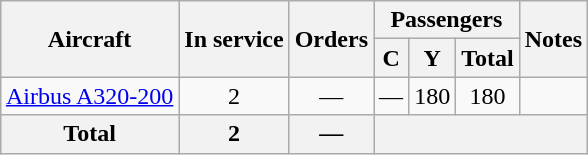<table class="wikitable" style="border-collapse:collapse;text-align:center;margin:auto;">
<tr>
<th rowspan="2">Aircraft</th>
<th rowspan="2">In service</th>
<th rowspan="2">Orders</th>
<th colspan="3">Passengers</th>
<th rowspan="2">Notes</th>
</tr>
<tr>
<th><abbr>C</abbr></th>
<th><abbr>Y</abbr></th>
<th>Total</th>
</tr>
<tr>
<td><a href='#'>Airbus A320-200</a></td>
<td>2</td>
<td>—</td>
<td>—</td>
<td>180</td>
<td>180</td>
<td></td>
</tr>
<tr>
<th>Total</th>
<th>2</th>
<th>—</th>
<th colspan="4"></th>
</tr>
</table>
